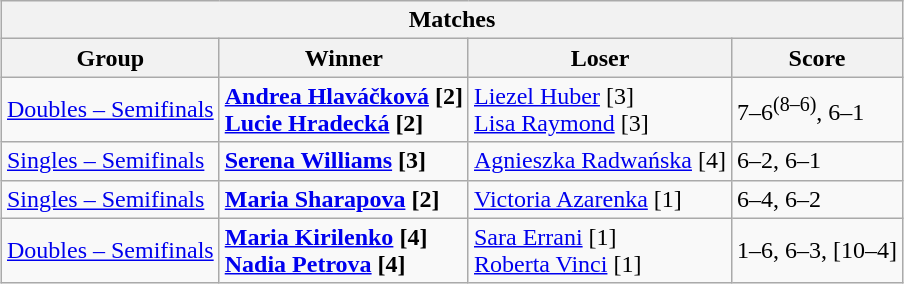<table class="wikitable collapsible uncollapsed" style="margin:1em auto;">
<tr>
<th colspan=4>Matches</th>
</tr>
<tr>
<th>Group</th>
<th>Winner</th>
<th>Loser</th>
<th>Score</th>
</tr>
<tr align=left>
<td><a href='#'>Doubles – Semifinals</a></td>
<td><strong> <a href='#'>Andrea Hlaváčková</a> [2] <br>  <a href='#'>Lucie Hradecká</a> [2]</strong></td>
<td> <a href='#'>Liezel Huber</a> [3]<br> <a href='#'>Lisa Raymond</a> [3]</td>
<td>7–6<sup>(8–6)</sup>, 6–1</td>
</tr>
<tr align=left>
<td><a href='#'>Singles – Semifinals</a></td>
<td><strong> <a href='#'>Serena Williams</a> [3]</strong></td>
<td> <a href='#'>Agnieszka Radwańska</a> [4]</td>
<td>6–2, 6–1</td>
</tr>
<tr align=left>
<td><a href='#'>Singles – Semifinals</a></td>
<td><strong> <a href='#'>Maria Sharapova</a> [2]</strong></td>
<td> <a href='#'>Victoria Azarenka</a> [1]</td>
<td>6–4, 6–2</td>
</tr>
<tr align=left>
<td><a href='#'>Doubles – Semifinals</a></td>
<td><strong> <a href='#'>Maria Kirilenko</a> [4]<br> <a href='#'>Nadia Petrova</a> [4]</strong></td>
<td> <a href='#'>Sara Errani</a> [1]<br> <a href='#'>Roberta Vinci</a> [1]</td>
<td>1–6, 6–3, [10–4]</td>
</tr>
</table>
